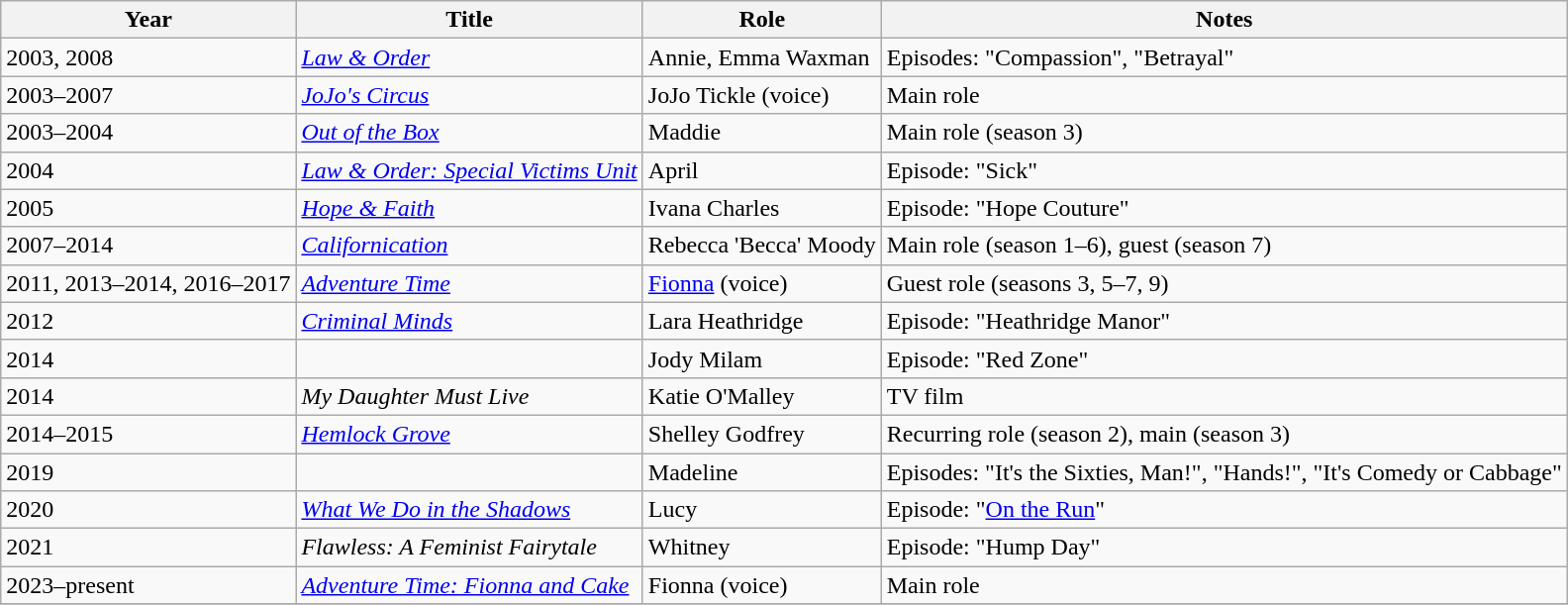<table class="wikitable sortable">
<tr>
<th>Year</th>
<th>Title</th>
<th>Role</th>
<th class="unsortable">Notes</th>
</tr>
<tr>
<td>2003, 2008</td>
<td><em><a href='#'>Law & Order</a></em></td>
<td>Annie, Emma Waxman</td>
<td>Episodes: "Compassion", "Betrayal"</td>
</tr>
<tr>
<td>2003–2007</td>
<td><em><a href='#'>JoJo's Circus</a></em></td>
<td>JoJo Tickle (voice)</td>
<td>Main role</td>
</tr>
<tr>
<td>2003–2004</td>
<td><em><a href='#'>Out of the Box</a></em></td>
<td>Maddie</td>
<td>Main role (season 3)</td>
</tr>
<tr>
<td>2004</td>
<td><em><a href='#'>Law & Order: Special Victims Unit</a></em></td>
<td>April</td>
<td>Episode: "Sick"</td>
</tr>
<tr>
<td>2005</td>
<td><em><a href='#'>Hope & Faith</a></em></td>
<td>Ivana Charles</td>
<td>Episode: "Hope Couture"</td>
</tr>
<tr>
<td>2007–2014</td>
<td><em><a href='#'>Californication</a></em></td>
<td>Rebecca 'Becca' Moody</td>
<td>Main role (season 1–6), guest (season 7)</td>
</tr>
<tr>
<td>2011, 2013–2014, 2016–2017</td>
<td><em><a href='#'>Adventure Time</a></em></td>
<td><a href='#'>Fionna</a> (voice)</td>
<td>Guest role (seasons 3, 5–7, 9)</td>
</tr>
<tr>
<td>2012</td>
<td><em><a href='#'>Criminal Minds</a></em></td>
<td>Lara Heathridge</td>
<td>Episode: "Heathridge Manor"</td>
</tr>
<tr>
<td>2014</td>
<td><em></em></td>
<td>Jody Milam</td>
<td>Episode: "Red Zone"</td>
</tr>
<tr>
<td>2014</td>
<td><em>My Daughter Must Live</em></td>
<td>Katie O'Malley</td>
<td>TV film</td>
</tr>
<tr>
<td>2014–2015</td>
<td><em><a href='#'>Hemlock Grove</a></em></td>
<td>Shelley Godfrey</td>
<td>Recurring role (season 2), main (season 3)</td>
</tr>
<tr>
<td>2019</td>
<td><em></em></td>
<td>Madeline</td>
<td>Episodes: "It's the Sixties, Man!", "Hands!", "It's Comedy or Cabbage"</td>
</tr>
<tr>
<td>2020</td>
<td><em><a href='#'>What We Do in the Shadows</a></em></td>
<td>Lucy</td>
<td>Episode: "<a href='#'>On the Run</a>"</td>
</tr>
<tr>
<td>2021</td>
<td><em>Flawless: A Feminist Fairytale</em></td>
<td>Whitney</td>
<td>Episode: "Hump Day"</td>
</tr>
<tr>
<td>2023–present</td>
<td><em><a href='#'>Adventure Time: Fionna and Cake</a></em></td>
<td>Fionna (voice)</td>
<td>Main role</td>
</tr>
<tr>
</tr>
</table>
